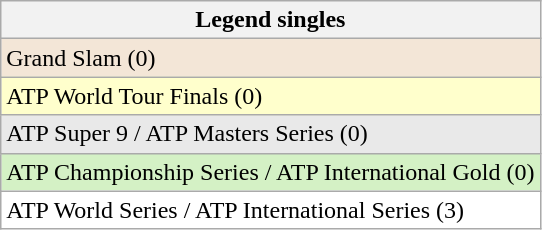<table class="wikitable">
<tr>
<th>Legend singles</th>
</tr>
<tr style="background:#f3e6d7;">
<td>Grand Slam (0)</td>
</tr>
<tr style="background:#ffffcc;">
<td>ATP World Tour Finals (0)</td>
</tr>
<tr style="background:#e9e9e9;">
<td>ATP Super 9 / ATP Masters Series (0)</td>
</tr>
<tr style="background:#d4f1c5;">
<td>ATP Championship Series / ATP International Gold (0)</td>
</tr>
<tr style="background:#fff;">
<td>ATP World Series / ATP International Series (3)</td>
</tr>
</table>
